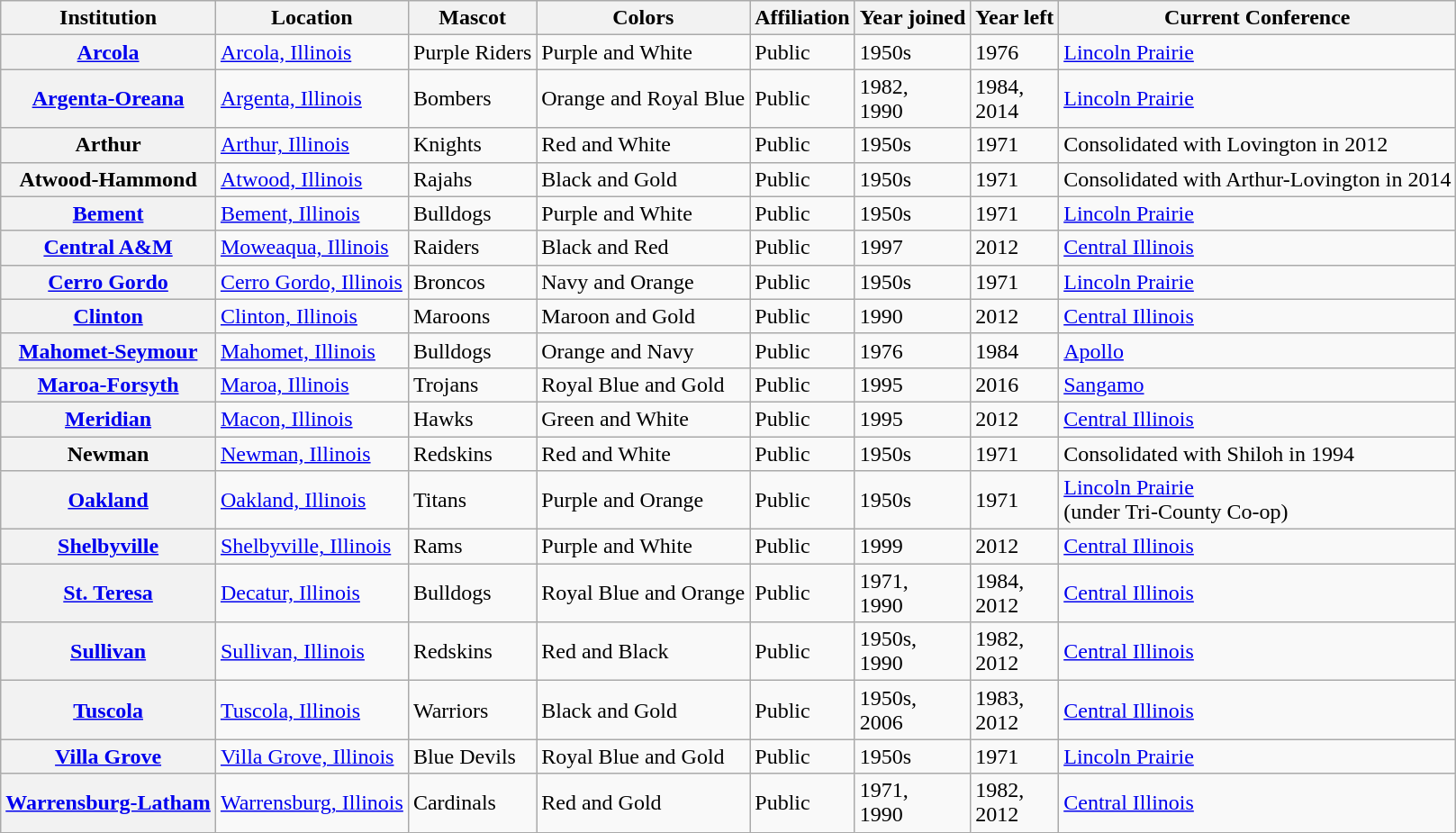<table class="wikitable plainrowheaders">
<tr>
<th scope="col">Institution</th>
<th scope="col">Location</th>
<th scope="col">Mascot</th>
<th scope="col">Colors</th>
<th scope="col">Affiliation</th>
<th scope="col">Year joined</th>
<th>Year left</th>
<th>Current Conference</th>
</tr>
<tr>
<th scope="row"><a href='#'>Arcola</a></th>
<td><a href='#'>Arcola, Illinois</a></td>
<td>Purple Riders</td>
<td>Purple and White<br> </td>
<td>Public</td>
<td>1950s</td>
<td>1976</td>
<td><a href='#'>Lincoln Prairie</a></td>
</tr>
<tr>
<th><a href='#'>Argenta-Oreana</a></th>
<td><a href='#'>Argenta, Illinois</a></td>
<td>Bombers</td>
<td>Orange and Royal Blue<br> </td>
<td>Public</td>
<td>1982,<br>1990</td>
<td>1984,<br>2014</td>
<td><a href='#'>Lincoln Prairie</a></td>
</tr>
<tr>
<th>Arthur</th>
<td><a href='#'>Arthur, Illinois</a></td>
<td>Knights</td>
<td>Red and White<br> </td>
<td>Public</td>
<td>1950s</td>
<td>1971</td>
<td>Consolidated with Lovington in 2012</td>
</tr>
<tr>
<th>Atwood-Hammond</th>
<td><a href='#'>Atwood, Illinois</a></td>
<td>Rajahs</td>
<td>Black and Gold<br> </td>
<td>Public</td>
<td>1950s</td>
<td>1971</td>
<td>Consolidated with Arthur-Lovington in 2014</td>
</tr>
<tr>
<th><a href='#'>Bement</a></th>
<td><a href='#'>Bement, Illinois</a></td>
<td>Bulldogs</td>
<td>Purple and White<br> </td>
<td>Public</td>
<td>1950s</td>
<td>1971</td>
<td><a href='#'>Lincoln Prairie</a></td>
</tr>
<tr>
<th><a href='#'>Central A&M</a></th>
<td><a href='#'>Moweaqua, Illinois</a></td>
<td>Raiders</td>
<td>Black and Red<br> </td>
<td>Public</td>
<td>1997</td>
<td>2012</td>
<td><a href='#'>Central Illinois</a></td>
</tr>
<tr>
<th><a href='#'>Cerro Gordo</a></th>
<td><a href='#'>Cerro Gordo, Illinois</a></td>
<td>Broncos</td>
<td>Navy and Orange<br> </td>
<td>Public</td>
<td>1950s</td>
<td>1971</td>
<td><a href='#'>Lincoln Prairie</a></td>
</tr>
<tr>
<th><a href='#'>Clinton</a></th>
<td><a href='#'>Clinton, Illinois</a></td>
<td>Maroons</td>
<td>Maroon and Gold<br> </td>
<td>Public</td>
<td>1990</td>
<td>2012</td>
<td><a href='#'>Central Illinois</a></td>
</tr>
<tr>
<th><a href='#'>Mahomet-Seymour</a></th>
<td><a href='#'>Mahomet, Illinois</a></td>
<td>Bulldogs</td>
<td>Orange and Navy<br> </td>
<td>Public</td>
<td>1976</td>
<td>1984</td>
<td><a href='#'>Apollo</a></td>
</tr>
<tr>
<th><a href='#'>Maroa-Forsyth</a></th>
<td><a href='#'>Maroa, Illinois</a></td>
<td>Trojans</td>
<td>Royal Blue and Gold<br> </td>
<td>Public</td>
<td>1995</td>
<td>2016</td>
<td><a href='#'>Sangamo</a></td>
</tr>
<tr>
<th><a href='#'>Meridian</a></th>
<td><a href='#'>Macon, Illinois</a></td>
<td>Hawks</td>
<td>Green and White<br> </td>
<td>Public</td>
<td>1995</td>
<td>2012</td>
<td><a href='#'>Central Illinois</a></td>
</tr>
<tr>
<th>Newman</th>
<td><a href='#'>Newman, Illinois</a></td>
<td>Redskins</td>
<td>Red and White<br> </td>
<td>Public</td>
<td>1950s</td>
<td>1971</td>
<td>Consolidated with Shiloh in 1994</td>
</tr>
<tr>
<th><a href='#'>Oakland</a></th>
<td><a href='#'>Oakland, Illinois</a></td>
<td>Titans</td>
<td>Purple and Orange<br> </td>
<td>Public</td>
<td>1950s</td>
<td>1971</td>
<td><a href='#'>Lincoln Prairie</a><br>(under Tri-County Co-op)</td>
</tr>
<tr>
<th><a href='#'>Shelbyville</a></th>
<td><a href='#'>Shelbyville, Illinois</a></td>
<td>Rams</td>
<td>Purple and White<br> </td>
<td>Public</td>
<td>1999</td>
<td>2012</td>
<td><a href='#'>Central Illinois</a></td>
</tr>
<tr>
<th><a href='#'>St. Teresa</a></th>
<td><a href='#'>Decatur, Illinois</a></td>
<td>Bulldogs</td>
<td>Royal Blue and Orange<br> </td>
<td>Public</td>
<td>1971,<br>1990</td>
<td>1984,<br>2012</td>
<td><a href='#'>Central Illinois</a></td>
</tr>
<tr>
<th><a href='#'>Sullivan</a></th>
<td><a href='#'>Sullivan, Illinois</a></td>
<td>Redskins</td>
<td>Red and Black<br> </td>
<td>Public</td>
<td>1950s,<br>1990</td>
<td>1982,<br>2012</td>
<td><a href='#'>Central Illinois</a></td>
</tr>
<tr>
<th><a href='#'>Tuscola</a></th>
<td><a href='#'>Tuscola, Illinois</a></td>
<td>Warriors</td>
<td>Black and Gold<br> </td>
<td>Public</td>
<td>1950s,<br>2006</td>
<td>1983,<br>2012</td>
<td><a href='#'>Central Illinois</a></td>
</tr>
<tr>
<th><a href='#'>Villa Grove</a></th>
<td><a href='#'>Villa Grove, Illinois</a></td>
<td>Blue Devils</td>
<td>Royal Blue and Gold<br> </td>
<td>Public</td>
<td>1950s</td>
<td>1971</td>
<td><a href='#'>Lincoln Prairie</a></td>
</tr>
<tr>
<th><a href='#'>Warrensburg-Latham</a></th>
<td><a href='#'>Warrensburg, Illinois</a></td>
<td>Cardinals</td>
<td>Red and Gold<br> </td>
<td>Public</td>
<td>1971,<br>1990</td>
<td>1982,<br>2012</td>
<td><a href='#'>Central Illinois</a></td>
</tr>
</table>
